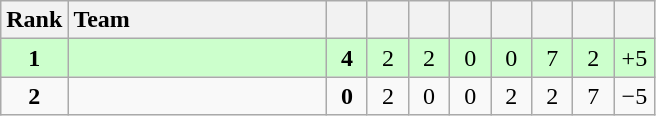<table class="wikitable" style="text-align: center;">
<tr>
<th width=30>Rank</th>
<th style="width:165px; text-align:left;">Team</th>
<th width=20></th>
<th width=20></th>
<th width=20></th>
<th width=20></th>
<th width=20></th>
<th width=20></th>
<th width=20></th>
<th width=20></th>
</tr>
<tr style="background:#cfc;">
<td><strong>1</strong></td>
<td style="text-align:left;"></td>
<td><strong>4</strong></td>
<td>2</td>
<td>2</td>
<td>0</td>
<td>0</td>
<td>7</td>
<td>2</td>
<td>+5</td>
</tr>
<tr>
<td><strong>2</strong></td>
<td style="text-align:left;"></td>
<td><strong>0</strong></td>
<td>2</td>
<td>0</td>
<td>0</td>
<td>2</td>
<td>2</td>
<td>7</td>
<td>−5</td>
</tr>
</table>
